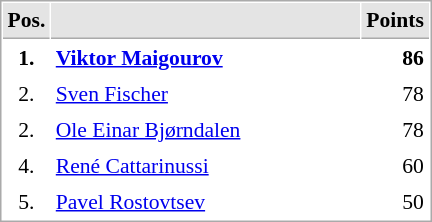<table cellspacing="1" cellpadding="3" style="border:1px solid #AAAAAA;font-size:90%">
<tr bgcolor="#E4E4E4">
<th style="border-bottom:1px solid #AAAAAA" width=10>Pos.</th>
<th style="border-bottom:1px solid #AAAAAA" width=200></th>
<th style="border-bottom:1px solid #AAAAAA" width=20>Points</th>
</tr>
<tr>
<td align="center"><strong>1.</strong></td>
<td> <strong><a href='#'>Viktor Maigourov</a></strong></td>
<td align="right"><strong>86</strong></td>
</tr>
<tr>
<td align="center">2.</td>
<td> <a href='#'>Sven Fischer</a></td>
<td align="right">78</td>
</tr>
<tr>
<td align="center">2.</td>
<td> <a href='#'>Ole Einar Bjørndalen</a></td>
<td align="right">78</td>
</tr>
<tr>
<td align="center">4.</td>
<td> <a href='#'>René Cattarinussi</a></td>
<td align="right">60</td>
</tr>
<tr>
<td align="center">5.</td>
<td> <a href='#'>Pavel Rostovtsev</a></td>
<td align="right">50</td>
</tr>
</table>
